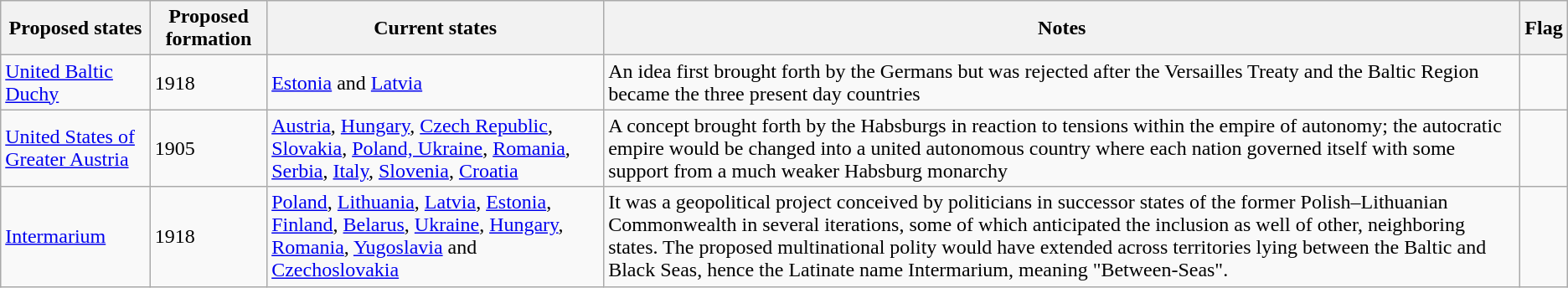<table class="sortable wikitable">
<tr>
<th>Proposed states</th>
<th>Proposed formation</th>
<th>Current states</th>
<th>Notes</th>
<th>Flag</th>
</tr>
<tr>
<td><a href='#'>United Baltic Duchy</a></td>
<td>1918</td>
<td><a href='#'>Estonia</a> and <a href='#'>Latvia</a></td>
<td>An idea first brought forth by the Germans but was rejected after the Versailles Treaty and the Baltic Region became the three present day countries</td>
<td></td>
</tr>
<tr>
<td><a href='#'>United States of Greater Austria</a></td>
<td>1905</td>
<td><a href='#'>Austria</a>, <a href='#'>Hungary</a>, <a href='#'>Czech Republic</a>, <a href='#'>Slovakia</a>, <a href='#'>Poland, Ukraine</a>, <a href='#'>Romania</a>, <a href='#'>Serbia</a>, <a href='#'>Italy</a>, <a href='#'>Slovenia</a>, <a href='#'>Croatia</a></td>
<td>A concept brought forth by the Habsburgs in reaction to tensions within the empire of autonomy; the autocratic empire would be changed into a united autonomous country where each nation governed itself with some support from a much weaker Habsburg monarchy</td>
<td></td>
</tr>
<tr>
<td><a href='#'>Intermarium</a></td>
<td>1918</td>
<td><a href='#'>Poland</a>, <a href='#'>Lithuania</a>, <a href='#'>Latvia</a>, <a href='#'>Estonia</a>, <a href='#'>Finland</a>, <a href='#'>Belarus</a>, <a href='#'>Ukraine</a>, <a href='#'>Hungary</a>, <a href='#'>Romania</a>, <a href='#'>Yugoslavia</a> and <a href='#'>Czechoslovakia</a></td>
<td>It was a geopolitical project conceived by politicians in successor states of the former Polish–Lithuanian Commonwealth in several iterations, some of which anticipated the inclusion as well of other, neighboring states. The proposed multinational polity would have extended across territories lying between the Baltic and Black Seas, hence the Latinate name Intermarium, meaning "Between-Seas".</td>
<td></td>
</tr>
</table>
